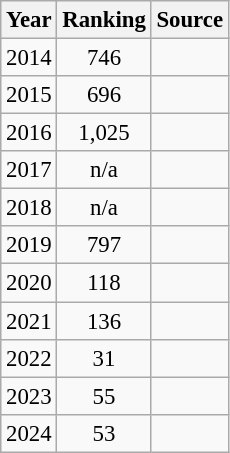<table class="wikitable" style="text-align:center; font-size: 95%;">
<tr>
<th>Year</th>
<th>Ranking</th>
<th>Source</th>
</tr>
<tr>
<td>2014</td>
<td>746</td>
<td></td>
</tr>
<tr>
<td>2015</td>
<td>696</td>
<td></td>
</tr>
<tr>
<td>2016</td>
<td>1,025</td>
<td></td>
</tr>
<tr>
<td>2017</td>
<td>n/a</td>
<td></td>
</tr>
<tr>
<td>2018</td>
<td>n/a</td>
<td></td>
</tr>
<tr>
<td>2019</td>
<td>797</td>
<td></td>
</tr>
<tr>
<td>2020</td>
<td>118</td>
<td></td>
</tr>
<tr>
<td>2021</td>
<td>136</td>
<td></td>
</tr>
<tr>
<td>2022</td>
<td>31</td>
<td></td>
</tr>
<tr>
<td>2023</td>
<td>55</td>
<td></td>
</tr>
<tr>
<td>2024</td>
<td>53</td>
<td></td>
</tr>
</table>
